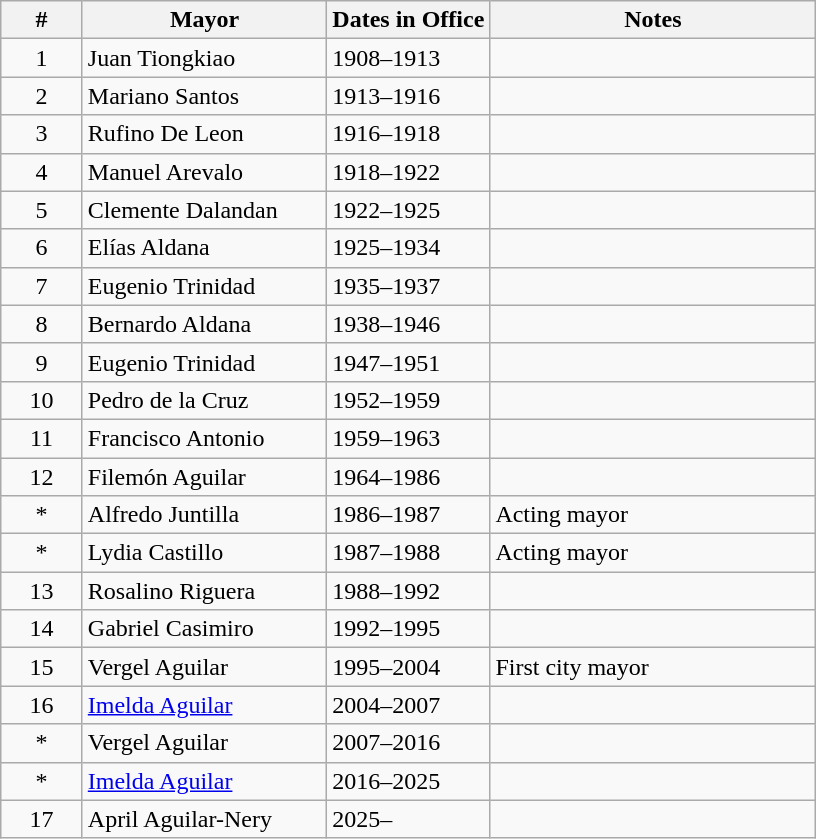<table class="wikitable">
<tr align=center valign=top>
<th>#</th>
<th width = "30%">Mayor</th>
<th width = "20%">Dates in Office</th>
<th width = "40%">Notes</th>
</tr>
<tr>
<td align=center>1</td>
<td>Juan Tiongkiao</td>
<td>1908–1913</td>
<td></td>
</tr>
<tr>
<td align=center>2</td>
<td>Mariano Santos</td>
<td>1913–1916</td>
<td></td>
</tr>
<tr>
<td align=center>3</td>
<td>Rufino De Leon</td>
<td>1916–1918</td>
<td></td>
</tr>
<tr>
<td align=center>4</td>
<td>Manuel Arevalo</td>
<td>1918–1922</td>
<td></td>
</tr>
<tr>
<td align=center>5</td>
<td>Clemente Dalandan</td>
<td>1922–1925</td>
<td></td>
</tr>
<tr>
<td align=center>6</td>
<td>Elías Aldana</td>
<td>1925–1934</td>
<td></td>
</tr>
<tr>
<td align=center>7</td>
<td>Eugenio Trinidad</td>
<td>1935–1937</td>
<td></td>
</tr>
<tr>
<td align=center>8</td>
<td>Bernardo Aldana</td>
<td>1938–1946</td>
<td></td>
</tr>
<tr>
<td align=center>9</td>
<td>Eugenio Trinidad</td>
<td>1947–1951</td>
<td></td>
</tr>
<tr>
<td align=center>10</td>
<td>Pedro de la Cruz</td>
<td>1952–1959</td>
<td></td>
</tr>
<tr>
<td align=center>11</td>
<td>Francisco Antonio</td>
<td>1959–1963</td>
<td></td>
</tr>
<tr>
<td align=center>12</td>
<td>Filemón Aguilar</td>
<td>1964–1986</td>
<td></td>
</tr>
<tr>
<td align=center>*</td>
<td>Alfredo Juntilla</td>
<td>1986–1987</td>
<td>Acting mayor</td>
</tr>
<tr>
<td align=center>*</td>
<td>Lydia Castillo</td>
<td>1987–1988</td>
<td>Acting mayor</td>
</tr>
<tr>
<td align=center>13</td>
<td>Rosalino Riguera</td>
<td>1988–1992</td>
<td></td>
</tr>
<tr>
<td align=center>14</td>
<td>Gabriel Casimiro</td>
<td>1992–1995</td>
<td></td>
</tr>
<tr>
<td align=center>15</td>
<td>Vergel Aguilar</td>
<td>1995–2004</td>
<td>First city mayor</td>
</tr>
<tr>
<td align=center>16</td>
<td><a href='#'>Imelda Aguilar</a></td>
<td>2004–2007</td>
<td></td>
</tr>
<tr>
<td align=center>*</td>
<td>Vergel Aguilar</td>
<td>2007–2016</td>
<td></td>
</tr>
<tr>
<td align=center>*</td>
<td><a href='#'>Imelda Aguilar</a></td>
<td>2016–2025</td>
<td></td>
</tr>
<tr>
<td align=center>17</td>
<td>April Aguilar-Nery</td>
<td>2025–</td>
<td></td>
</tr>
</table>
